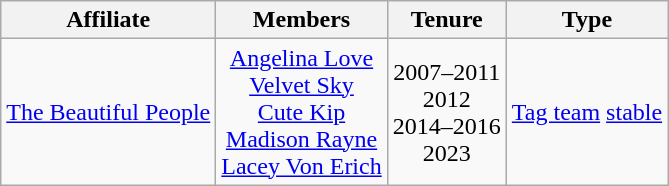<table class="wikitable sortable" style="text-align:center;">
<tr>
<th>Affiliate</th>
<th>Members</th>
<th>Tenure</th>
<th>Type</th>
</tr>
<tr>
<td><a href='#'>The Beautiful People</a></td>
<td><a href='#'>Angelina Love</a><br><a href='#'>Velvet Sky</a><br><a href='#'>Cute Kip</a><br><a href='#'>Madison Rayne</a><br><a href='#'>Lacey Von Erich</a></td>
<td>2007–2011<br>2012<br>2014–2016<br>2023</td>
<td><a href='#'>Tag team</a> <a href='#'>stable</a></td>
</tr>
</table>
